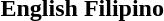<table>
<tr>
<th>English</th>
<th>Filipino</th>
</tr>
<tr>
<td><br></td>
<td><br></td>
</tr>
<tr>
</tr>
</table>
